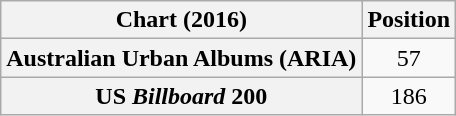<table class="wikitable sortable plainrowheaders" style="text-align:center">
<tr>
<th scope="col">Chart (2016)</th>
<th scope="col">Position</th>
</tr>
<tr>
<th scope="row">Australian Urban Albums (ARIA)</th>
<td>57</td>
</tr>
<tr>
<th scope="row">US <em>Billboard</em> 200</th>
<td>186</td>
</tr>
</table>
